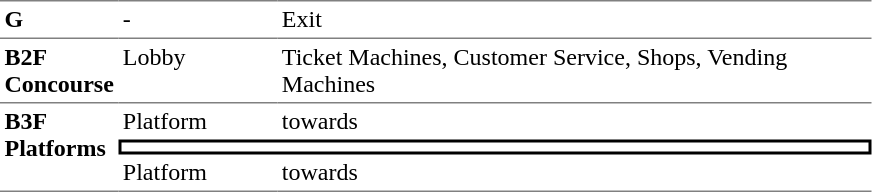<table table border=0 cellspacing=0 cellpadding=3>
<tr>
<td style="border-top:solid 1px gray;border-bottom:solid 1px gray" width=50 valign=top><strong>G</strong></td>
<td style="border-top:solid 1px gray;border-bottom:solid 1px gray;" width=100 valign=top>-</td>
<td style="border-top:solid 1px gray;border-bottom:solid 1px gray;" width=390 valign=top>Exit</td>
</tr>
<tr>
<td style="border-bottom:solid 1px gray;" valign=top width=50><strong>B2F<br>Concourse</strong></td>
<td style="border-bottom:solid 1px gray;" valign=top width=100>Lobby</td>
<td style="border-bottom:solid 1px gray;" valign=top width=390>Ticket Machines, Customer Service, Shops, Vending Machines</td>
</tr>
<tr>
<td style="border-bottom:solid 1px gray" rowspan=3 valign=top><strong>B3F<br>Platforms</strong></td>
<td>Platform</td>
<td>  towards  </td>
</tr>
<tr>
<td style="border-right:solid 2px black;border-left:solid 2px black;border-top:solid 2px black;border-bottom:solid 2px black;text-align:center;" colspan=2></td>
</tr>
<tr>
<td style="border-bottom:solid 1px gray" valign=top>Platform</td>
<td style="border-bottom:solid 1px gray" valign=top>  towards   </td>
</tr>
</table>
